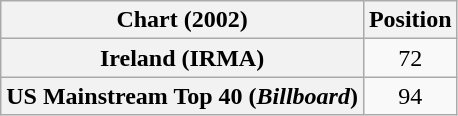<table class="wikitable plainrowheaders" style="text-align:center">
<tr>
<th scope="col">Chart (2002)</th>
<th scope="col">Position</th>
</tr>
<tr>
<th scope="row">Ireland (IRMA)</th>
<td>72</td>
</tr>
<tr>
<th scope="row">US Mainstream Top 40 (<em>Billboard</em>)</th>
<td>94</td>
</tr>
</table>
